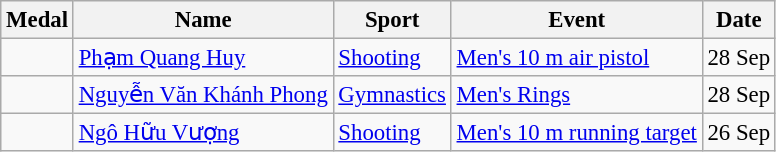<table class="wikitable sortable"  style="font-size:95%">
<tr>
<th>Medal</th>
<th>Name</th>
<th>Sport</th>
<th>Event</th>
<th>Date</th>
</tr>
<tr>
<td></td>
<td><a href='#'>Phạm Quang Huy</a></td>
<td><a href='#'>Shooting</a></td>
<td><a href='#'>Men's 10 m air pistol</a></td>
<td>28 Sep</td>
</tr>
<tr>
<td></td>
<td><a href='#'>Nguyễn Văn Khánh Phong</a></td>
<td><a href='#'>Gymnastics</a></td>
<td><a href='#'>Men's Rings</a></td>
<td>28 Sep</td>
</tr>
<tr>
<td></td>
<td><a href='#'>Ngô Hữu Vượng</a></td>
<td><a href='#'>Shooting</a></td>
<td><a href='#'>Men's 10 m running target</a></td>
<td>26 Sep</td>
</tr>
</table>
